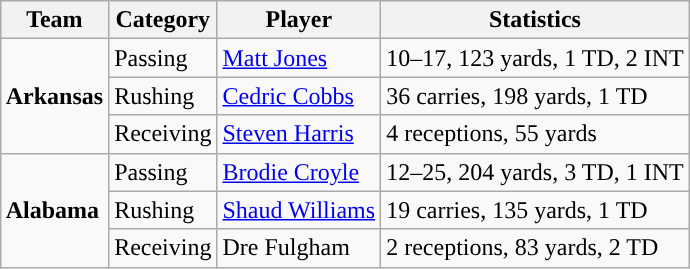<table class="wikitable" style="float: right;">
<tr>
<th>Team</th>
<th>Category</th>
<th>Player</th>
<th>Statistics</th>
</tr>
<tr>
<td rowspan=3><strong>Arkansas</strong></td>
<td>Passing</td>
<td><a href='#'>Matt Jones</a></td>
<td>10–17, 123 yards, 1 TD, 2 INT</td>
</tr>
<tr>
<td>Rushing</td>
<td><a href='#'>Cedric Cobbs</a></td>
<td>36 carries, 198 yards, 1 TD</td>
</tr>
<tr>
<td>Receiving</td>
<td><a href='#'>Steven Harris</a></td>
<td>4 receptions, 55 yards</td>
</tr>
<tr>
<td rowspan=3><strong>Alabama</strong></td>
<td>Passing</td>
<td><a href='#'>Brodie Croyle</a></td>
<td>12–25, 204 yards, 3 TD, 1 INT</td>
</tr>
<tr>
<td>Rushing</td>
<td><a href='#'>Shaud Williams</a></td>
<td>19 carries, 135 yards, 1 TD</td>
</tr>
<tr>
<td>Receiving</td>
<td>Dre Fulgham</td>
<td>2 receptions, 83 yards, 2 TD</td>
</tr>
</table>
